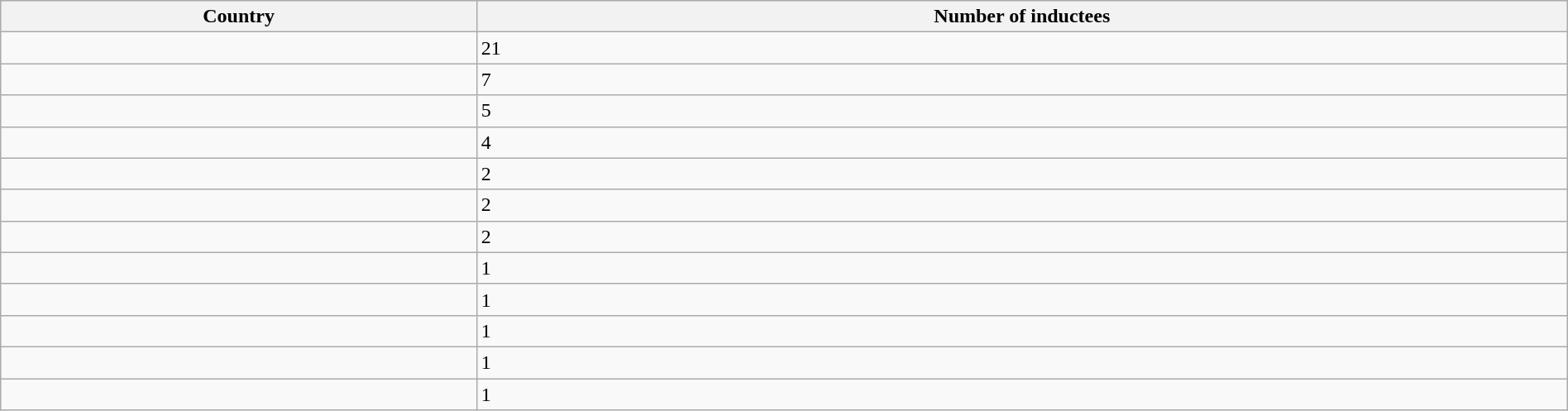<table class="wikitable sortable" width="100%" border="1" align="center">
<tr>
<th>Country</th>
<th>Number of inductees</th>
</tr>
<tr>
<td></td>
<td>21</td>
</tr>
<tr>
<td></td>
<td>7</td>
</tr>
<tr>
<td></td>
<td>5</td>
</tr>
<tr>
<td></td>
<td>4</td>
</tr>
<tr>
<td></td>
<td>2</td>
</tr>
<tr>
<td></td>
<td>2</td>
</tr>
<tr>
<td></td>
<td>2</td>
</tr>
<tr>
<td></td>
<td>1</td>
</tr>
<tr>
<td></td>
<td>1</td>
</tr>
<tr>
<td></td>
<td>1</td>
</tr>
<tr>
<td></td>
<td>1</td>
</tr>
<tr>
<td></td>
<td>1</td>
</tr>
</table>
